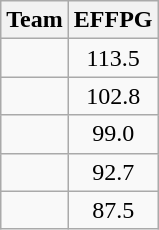<table class=wikitable>
<tr>
<th>Team</th>
<th>EFFPG</th>
</tr>
<tr>
<td></td>
<td align=center>113.5</td>
</tr>
<tr>
<td></td>
<td align=center>102.8</td>
</tr>
<tr>
<td></td>
<td align=center>99.0</td>
</tr>
<tr>
<td></td>
<td align=center>92.7</td>
</tr>
<tr>
<td></td>
<td align=center>87.5</td>
</tr>
</table>
